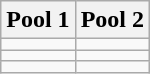<table class="wikitable">
<tr>
<th width=50%>Pool 1</th>
<th width=50%>Pool 2</th>
</tr>
<tr>
<td></td>
<td></td>
</tr>
<tr>
<td></td>
<td></td>
</tr>
<tr>
<td></td>
<td></td>
</tr>
</table>
